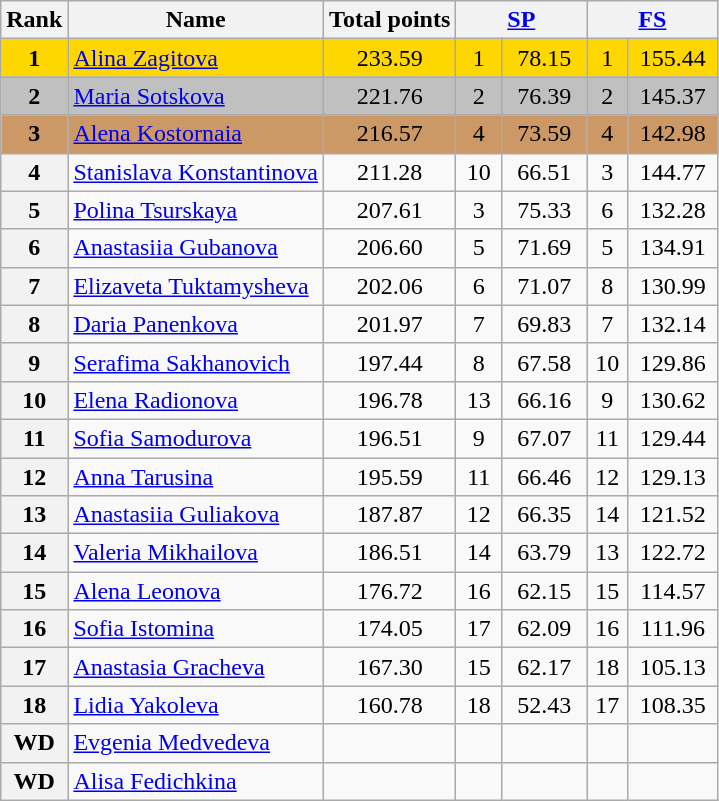<table class="wikitable sortable">
<tr>
<th>Rank</th>
<th>Name</th>
<th>Total points</th>
<th colspan="2" width="80px"><a href='#'>SP</a></th>
<th colspan="2" width="80px"><a href='#'>FS</a></th>
</tr>
<tr bgcolor="gold">
<td align="center"><strong>1</strong></td>
<td><a href='#'>Alina Zagitova</a></td>
<td align="center">233.59</td>
<td align="center">1</td>
<td align="center">78.15</td>
<td align="center">1</td>
<td align="center">155.44</td>
</tr>
<tr bgcolor="silver">
<td align="center"><strong>2</strong></td>
<td><a href='#'>Maria Sotskova</a></td>
<td align="center">221.76</td>
<td align="center">2</td>
<td align="center">76.39</td>
<td align="center">2</td>
<td align="center">145.37</td>
</tr>
<tr bgcolor="cc9966">
<td align="center"><strong>3</strong></td>
<td><a href='#'>Alena Kostornaia</a></td>
<td align="center">216.57</td>
<td align="center">4</td>
<td align="center">73.59</td>
<td align="center">4</td>
<td align="center">142.98</td>
</tr>
<tr>
<th>4</th>
<td><a href='#'>Stanislava Konstantinova</a></td>
<td align="center">211.28</td>
<td align="center">10</td>
<td align="center">66.51</td>
<td align="center">3</td>
<td align="center">144.77</td>
</tr>
<tr>
<th>5</th>
<td><a href='#'>Polina Tsurskaya</a></td>
<td align="center">207.61</td>
<td align="center">3</td>
<td align="center">75.33</td>
<td align="center">6</td>
<td align="center">132.28</td>
</tr>
<tr>
<th>6</th>
<td><a href='#'>Anastasiia Gubanova</a></td>
<td align="center">206.60</td>
<td align="center">5</td>
<td align="center">71.69</td>
<td align="center">5</td>
<td align="center">134.91</td>
</tr>
<tr>
<th>7</th>
<td><a href='#'>Elizaveta Tuktamysheva</a></td>
<td align="center">202.06</td>
<td align="center">6</td>
<td align="center">71.07</td>
<td align="center">8</td>
<td align="center">130.99</td>
</tr>
<tr>
<th>8</th>
<td><a href='#'>Daria Panenkova</a></td>
<td align="center">201.97</td>
<td align="center">7</td>
<td align="center">69.83</td>
<td align="center">7</td>
<td align="center">132.14</td>
</tr>
<tr>
<th>9</th>
<td><a href='#'>Serafima Sakhanovich</a></td>
<td align="center">197.44</td>
<td align="center">8</td>
<td align="center">67.58</td>
<td align="center">10</td>
<td align="center">129.86</td>
</tr>
<tr>
<th>10</th>
<td><a href='#'>Elena Radionova</a></td>
<td align="center">196.78</td>
<td align="center">13</td>
<td align="center">66.16</td>
<td align="center">9</td>
<td align="center">130.62</td>
</tr>
<tr>
<th>11</th>
<td><a href='#'>Sofia Samodurova</a></td>
<td align="center">196.51</td>
<td align="center">9</td>
<td align="center">67.07</td>
<td align="center">11</td>
<td align="center">129.44</td>
</tr>
<tr>
<th>12</th>
<td><a href='#'>Anna Tarusina</a></td>
<td align="center">195.59</td>
<td align="center">11</td>
<td align="center">66.46</td>
<td align="center">12</td>
<td align="center">129.13</td>
</tr>
<tr>
<th>13</th>
<td><a href='#'>Anastasiia Guliakova</a></td>
<td align="center">187.87</td>
<td align="center">12</td>
<td align="center">66.35</td>
<td align="center">14</td>
<td align="center">121.52</td>
</tr>
<tr>
<th>14</th>
<td><a href='#'>Valeria Mikhailova</a></td>
<td align="center">186.51</td>
<td align="center">14</td>
<td align="center">63.79</td>
<td align="center">13</td>
<td align="center">122.72</td>
</tr>
<tr>
<th>15</th>
<td><a href='#'>Alena Leonova</a></td>
<td align="center">176.72</td>
<td align="center">16</td>
<td align="center">62.15</td>
<td align="center">15</td>
<td align="center">114.57</td>
</tr>
<tr>
<th>16</th>
<td><a href='#'>Sofia Istomina</a></td>
<td align="center">174.05</td>
<td align="center">17</td>
<td align="center">62.09</td>
<td align="center">16</td>
<td align="center">111.96</td>
</tr>
<tr>
<th>17</th>
<td><a href='#'>Anastasia Gracheva</a></td>
<td align="center">167.30</td>
<td align="center">15</td>
<td align="center">62.17</td>
<td align="center">18</td>
<td align="center">105.13</td>
</tr>
<tr>
<th>18</th>
<td><a href='#'>Lidia Yakoleva</a></td>
<td align="center">160.78</td>
<td align="center">18</td>
<td align="center">52.43</td>
<td align="center">17</td>
<td align="center">108.35</td>
</tr>
<tr>
<th>WD</th>
<td><a href='#'>Evgenia Medvedeva</a></td>
<td></td>
<td></td>
<td></td>
<td></td>
<td></td>
</tr>
<tr>
<th>WD</th>
<td><a href='#'>Alisa Fedichkina</a></td>
<td></td>
<td></td>
<td></td>
<td></td>
<td></td>
</tr>
</table>
